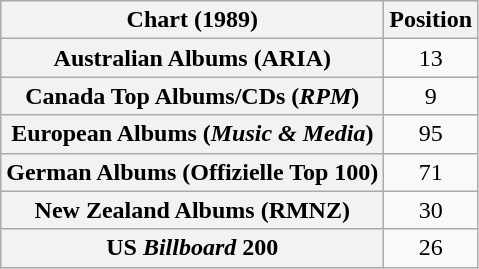<table class="wikitable sortable plainrowheaders" style="text-align:center">
<tr>
<th scope="col">Chart (1989)</th>
<th scope="col">Position</th>
</tr>
<tr>
<th scope="row">Australian Albums (ARIA)</th>
<td>13</td>
</tr>
<tr>
<th scope="row">Canada Top Albums/CDs (<em>RPM</em>)</th>
<td>9</td>
</tr>
<tr>
<th scope="row">European Albums (<em>Music & Media</em>)</th>
<td>95</td>
</tr>
<tr>
<th scope="row">German Albums (Offizielle Top 100)</th>
<td>71</td>
</tr>
<tr>
<th scope="row">New Zealand Albums (RMNZ)</th>
<td>30</td>
</tr>
<tr>
<th scope="row">US <em>Billboard</em> 200</th>
<td>26</td>
</tr>
</table>
